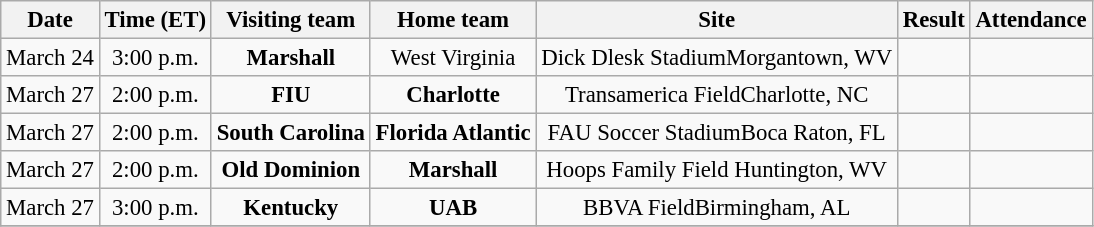<table class="wikitable" style="font-size:95%; text-align: center;">
<tr>
<th>Date</th>
<th>Time (ET)</th>
<th>Visiting team</th>
<th>Home team</th>
<th>Site</th>
<th>Result</th>
<th>Attendance</th>
</tr>
<tr>
<td>March 24</td>
<td>3:00 p.m.</td>
<td><strong>Marshall</strong></td>
<td>West Virginia</td>
<td>Dick Dlesk StadiumMorgantown, WV</td>
<td></td>
<td></td>
</tr>
<tr>
<td>March 27</td>
<td>2:00 p.m.</td>
<td><strong>FIU</strong></td>
<td><strong>Charlotte</strong></td>
<td>Transamerica FieldCharlotte, NC</td>
<td></td>
<td></td>
</tr>
<tr>
<td>March 27</td>
<td>2:00 p.m.</td>
<td><strong>South Carolina</strong></td>
<td><strong>Florida Atlantic</strong></td>
<td>FAU Soccer StadiumBoca Raton, FL</td>
<td></td>
<td></td>
</tr>
<tr>
<td>March 27</td>
<td>2:00 p.m.</td>
<td><strong>Old Dominion</strong></td>
<td><strong>Marshall</strong></td>
<td>Hoops Family Field Huntington, WV</td>
<td></td>
<td></td>
</tr>
<tr>
<td>March 27</td>
<td>3:00 p.m.</td>
<td><strong>Kentucky</strong></td>
<td><strong>UAB</strong></td>
<td>BBVA FieldBirmingham, AL</td>
<td></td>
<td></td>
</tr>
<tr>
</tr>
</table>
